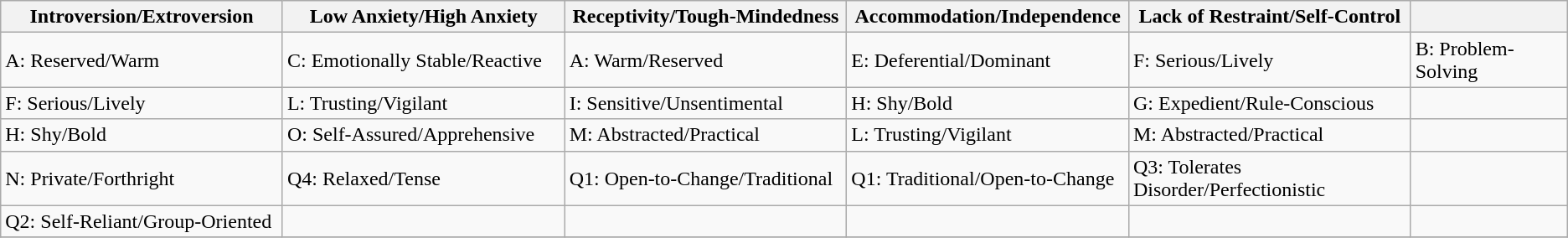<table class="wikitable">
<tr>
<th style="width:18%;">Introversion/Extroversion</th>
<th style="width:18%;">Low Anxiety/High Anxiety</th>
<th style="width:18%;">Receptivity/Tough-Mindedness</th>
<th style="width:18%;">Accommodation/Independence</th>
<th style="width:18%;">Lack of Restraint/Self-Control</th>
<th style="width:10%;"></th>
</tr>
<tr>
<td>A: Reserved/Warm</td>
<td>C: Emotionally Stable/Reactive</td>
<td>A: Warm/Reserved</td>
<td>E: Deferential/Dominant</td>
<td>F: Serious/Lively</td>
<td>B: Problem-Solving</td>
</tr>
<tr>
<td>F: Serious/Lively</td>
<td>L: Trusting/Vigilant</td>
<td>I: Sensitive/Unsentimental</td>
<td>H: Shy/Bold</td>
<td>G: Expedient/Rule-Conscious</td>
<td></td>
</tr>
<tr>
<td>H: Shy/Bold</td>
<td>O: Self-Assured/Apprehensive</td>
<td>M: Abstracted/Practical</td>
<td>L: Trusting/Vigilant</td>
<td>M: Abstracted/Practical</td>
<td></td>
</tr>
<tr>
<td>N: Private/Forthright</td>
<td>Q4: Relaxed/Tense</td>
<td>Q1: Open-to-Change/Traditional</td>
<td>Q1: Traditional/Open-to-Change</td>
<td>Q3: Tolerates Disorder/Perfectionistic</td>
<td></td>
</tr>
<tr>
<td>Q2: Self-Reliant/Group-Oriented</td>
<td></td>
<td></td>
<td></td>
<td></td>
<td></td>
</tr>
<tr>
</tr>
</table>
